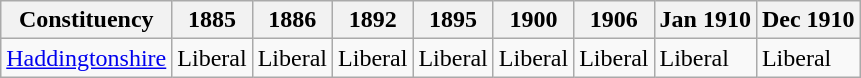<table class="wikitable">
<tr>
<th>Constituency</th>
<th>1885</th>
<th>1886</th>
<th>1892</th>
<th>1895</th>
<th>1900</th>
<th>1906</th>
<th>Jan 1910</th>
<th>Dec 1910</th>
</tr>
<tr>
<td><a href='#'>Haddingtonshire</a></td>
<td bgcolor=>Liberal</td>
<td bgcolor=>Liberal</td>
<td bgcolor=>Liberal</td>
<td bgcolor=>Liberal</td>
<td bgcolor=>Liberal</td>
<td bgcolor=>Liberal</td>
<td bgcolor=>Liberal</td>
<td bgcolor=>Liberal</td>
</tr>
</table>
